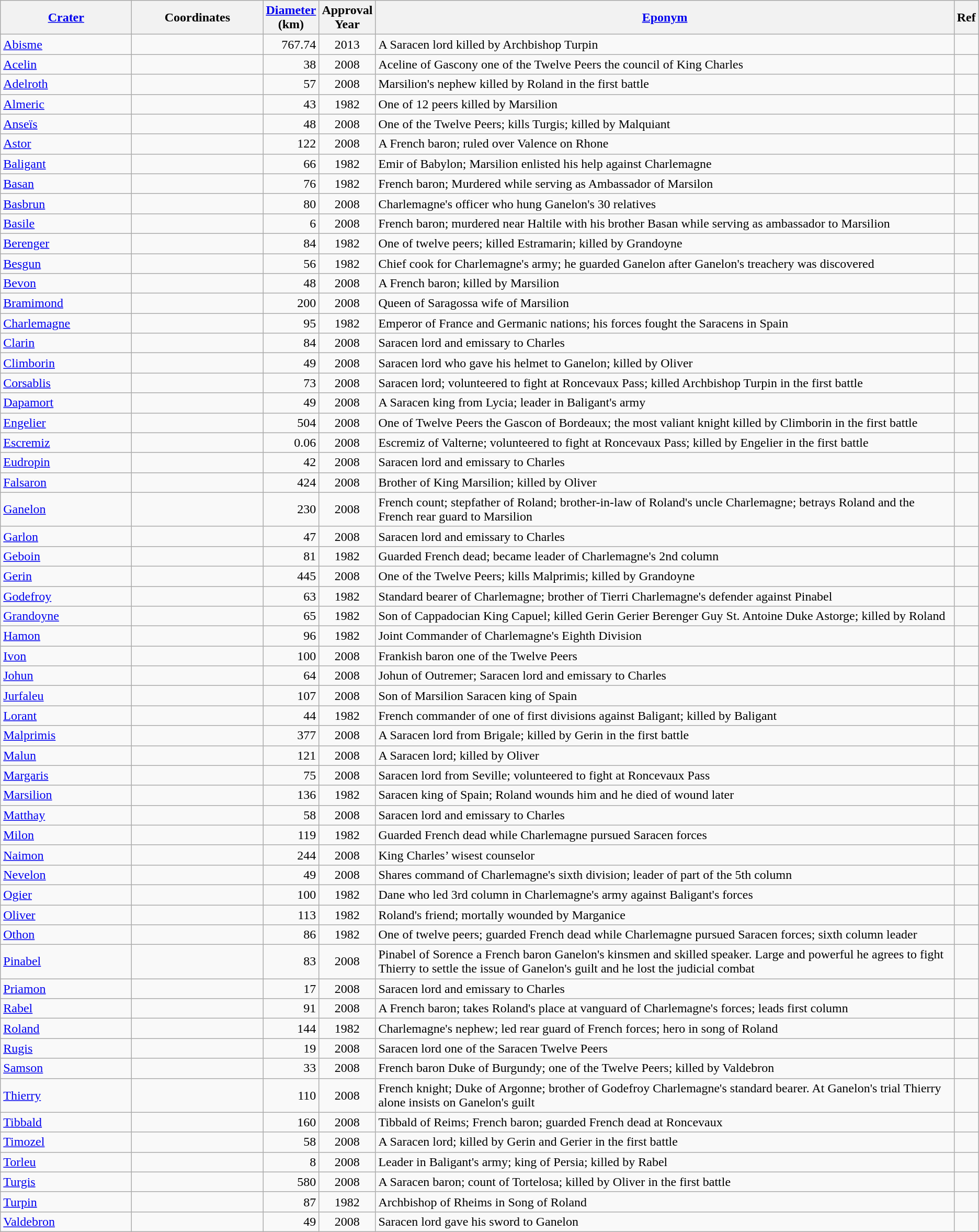<table class="wikitable sortable" style="min-width: 90%">
<tr>
<th style="width:10em"><a href='#'>Crater</a></th>
<th style="width:10em">Coordinates</th>
<th><a href='#'>Diameter</a><br>(km)</th>
<th>Approval<br>Year</th>
<th class="unsortable"><a href='#'>Eponym</a></th>
<th class="unsortable">Ref</th>
</tr>
<tr id="Abisme">
<td><a href='#'>Abisme</a></td>
<td></td>
<td align=right>767.74</td>
<td align=center>2013</td>
<td>A Saracen lord killed by Archbishop Turpin</td>
<td></td>
</tr>
<tr id="Acelin">
<td><a href='#'>Acelin</a></td>
<td></td>
<td align=right>38</td>
<td align=center>2008</td>
<td>Aceline of Gascony one of the Twelve Peers the council of King Charles</td>
<td></td>
</tr>
<tr id="Adelroth">
<td><a href='#'>Adelroth</a></td>
<td></td>
<td align=right>57</td>
<td align=center>2008</td>
<td>Marsilion's nephew killed by Roland in the first battle</td>
<td></td>
</tr>
<tr id="Almeric">
<td><a href='#'>Almeric</a></td>
<td></td>
<td align=right>43</td>
<td align=center>1982</td>
<td>One of 12 peers killed by Marsilion</td>
<td></td>
</tr>
<tr id="Anseïs">
<td><a href='#'>Anseïs</a></td>
<td></td>
<td align=right>48</td>
<td align=center>2008</td>
<td>One of the Twelve Peers; kills Turgis; killed by Malquiant</td>
<td></td>
</tr>
<tr id="Astor">
<td><a href='#'>Astor</a></td>
<td></td>
<td align=right>122</td>
<td align=center>2008</td>
<td>A French baron; ruled over Valence on Rhone</td>
<td></td>
</tr>
<tr id="Baligant">
<td><a href='#'>Baligant</a></td>
<td></td>
<td align=right>66</td>
<td align=center>1982</td>
<td>Emir of Babylon; Marsilion enlisted his help against Charlemagne</td>
<td></td>
</tr>
<tr id="Basan">
<td><a href='#'>Basan</a></td>
<td></td>
<td align=right>76</td>
<td align=center>1982</td>
<td>French baron; Murdered while serving as Ambassador of Marsilon</td>
<td></td>
</tr>
<tr id="Basbrun">
<td><a href='#'>Basbrun</a></td>
<td></td>
<td align=right>80</td>
<td align=center>2008</td>
<td>Charlemagne's officer who hung Ganelon's 30 relatives</td>
<td></td>
</tr>
<tr id="Basile">
<td><a href='#'>Basile</a></td>
<td></td>
<td align=right>6</td>
<td align=center>2008</td>
<td>French baron; murdered near Haltile with his brother Basan while serving as ambassador to Marsilion</td>
<td></td>
</tr>
<tr id="Berenger">
<td><a href='#'>Berenger</a></td>
<td></td>
<td align=right>84</td>
<td align=center>1982</td>
<td>One of twelve peers; killed Estramarin; killed by Grandoyne</td>
<td></td>
</tr>
<tr id="Besgun">
<td><a href='#'>Besgun</a></td>
<td></td>
<td align=right>56</td>
<td align=center>1982</td>
<td>Chief cook for Charlemagne's army; he guarded Ganelon after Ganelon's treachery was discovered</td>
<td></td>
</tr>
<tr id="Bevon">
<td><a href='#'>Bevon</a></td>
<td></td>
<td align=right>48</td>
<td align=center>2008</td>
<td>A French baron; killed by Marsilion</td>
<td></td>
</tr>
<tr id="Bramimond">
<td><a href='#'>Bramimond</a></td>
<td></td>
<td align=right>200</td>
<td align=center>2008</td>
<td>Queen of Saragossa wife of Marsilion</td>
<td></td>
</tr>
<tr id="Charlemagne">
<td><a href='#'>Charlemagne</a></td>
<td></td>
<td align=right>95</td>
<td align=center>1982</td>
<td>Emperor of France and Germanic nations; his forces fought the Saracens in Spain</td>
<td></td>
</tr>
<tr id="Clarin">
<td><a href='#'>Clarin</a></td>
<td></td>
<td align=right>84</td>
<td align=center>2008</td>
<td>Saracen lord and emissary to Charles</td>
<td></td>
</tr>
<tr id="Climborin">
<td><a href='#'>Climborin</a></td>
<td></td>
<td align=right>49</td>
<td align=center>2008</td>
<td>Saracen lord who gave his helmet to Ganelon; killed by Oliver</td>
<td></td>
</tr>
<tr id="Corsablis">
<td><a href='#'>Corsablis</a></td>
<td></td>
<td align=right>73</td>
<td align=center>2008</td>
<td>Saracen lord; volunteered to fight at Roncevaux Pass; killed Archbishop Turpin in the first battle</td>
<td></td>
</tr>
<tr id="Dapamort">
<td><a href='#'>Dapamort</a></td>
<td></td>
<td align=right>49</td>
<td align=center>2008</td>
<td>A Saracen king from Lycia; leader in Baligant's army</td>
<td></td>
</tr>
<tr id="Engelier">
<td><a href='#'>Engelier</a></td>
<td></td>
<td align=right>504</td>
<td align=center>2008</td>
<td>One of Twelve Peers the Gascon of Bordeaux; the most valiant knight killed by Climborin in the first battle</td>
<td></td>
</tr>
<tr id="Escremiz">
<td><a href='#'>Escremiz</a></td>
<td></td>
<td align=right>0.06</td>
<td align=center>2008</td>
<td>Escremiz of Valterne; volunteered to fight at Roncevaux Pass; killed by Engelier in the first battle</td>
<td></td>
</tr>
<tr id="Eudropin">
<td><a href='#'>Eudropin</a></td>
<td></td>
<td align=right>42</td>
<td align=center>2008</td>
<td>Saracen lord and emissary to Charles</td>
<td></td>
</tr>
<tr id="Falsaron">
<td><a href='#'>Falsaron</a></td>
<td></td>
<td align=right>424</td>
<td align=center>2008</td>
<td>Brother of King Marsilion; killed by Oliver</td>
<td></td>
</tr>
<tr id="Ganelon">
<td><a href='#'>Ganelon</a></td>
<td></td>
<td align=right>230</td>
<td align=center>2008</td>
<td>French count; stepfather of Roland; brother-in-law of Roland's uncle Charlemagne; betrays Roland and the French rear guard to Marsilion</td>
<td></td>
</tr>
<tr id="Garlon">
<td><a href='#'>Garlon</a></td>
<td></td>
<td align=right>47</td>
<td align=center>2008</td>
<td>Saracen lord and emissary to Charles</td>
<td></td>
</tr>
<tr id="Geboin">
<td><a href='#'>Geboin</a></td>
<td></td>
<td align=right>81</td>
<td align=center>1982</td>
<td>Guarded French dead; became leader of Charlemagne's 2nd column</td>
<td></td>
</tr>
<tr id="Gerin">
<td><a href='#'>Gerin</a></td>
<td></td>
<td align=right>445</td>
<td align=center>2008</td>
<td>One of the Twelve Peers; kills Malprimis; killed by Grandoyne</td>
<td></td>
</tr>
<tr id="Godefroy">
<td><a href='#'>Godefroy</a></td>
<td></td>
<td align=right>63</td>
<td align=center>1982</td>
<td>Standard bearer of Charlemagne; brother of Tierri Charlemagne's defender against Pinabel</td>
<td></td>
</tr>
<tr id="Grandoyne">
<td><a href='#'>Grandoyne</a></td>
<td></td>
<td align=right>65</td>
<td align=center>1982</td>
<td>Son of Cappadocian King Capuel; killed Gerin Gerier Berenger Guy St. Antoine Duke Astorge; killed by Roland</td>
<td></td>
</tr>
<tr id="Hamon">
<td><a href='#'>Hamon</a></td>
<td></td>
<td align=right>96</td>
<td align=center>1982</td>
<td>Joint Commander of Charlemagne's Eighth Division</td>
<td></td>
</tr>
<tr id="Ivon">
<td><a href='#'>Ivon</a></td>
<td></td>
<td align=right>100</td>
<td align=center>2008</td>
<td>Frankish baron one of the Twelve Peers</td>
<td></td>
</tr>
<tr id="Johun">
<td><a href='#'>Johun</a></td>
<td></td>
<td align=right>64</td>
<td align=center>2008</td>
<td>Johun of Outremer; Saracen lord and emissary to Charles</td>
<td></td>
</tr>
<tr id="Jurfaleu">
<td><a href='#'>Jurfaleu</a></td>
<td></td>
<td align=right>107</td>
<td align=center>2008</td>
<td>Son of Marsilion Saracen king of Spain</td>
<td></td>
</tr>
<tr id="Lorant">
<td><a href='#'>Lorant</a></td>
<td></td>
<td align=right>44</td>
<td align=center>1982</td>
<td>French commander of one of first divisions against Baligant; killed by Baligant</td>
<td></td>
</tr>
<tr id="Malprimis">
<td><a href='#'>Malprimis</a></td>
<td></td>
<td align=right>377</td>
<td align=center>2008</td>
<td>A Saracen lord from Brigale; killed by Gerin in the first battle</td>
<td></td>
</tr>
<tr id="Malun">
<td><a href='#'>Malun</a></td>
<td></td>
<td align=right>121</td>
<td align=center>2008</td>
<td>A Saracen lord; killed by Oliver</td>
<td></td>
</tr>
<tr id="Margaris">
<td><a href='#'>Margaris</a></td>
<td></td>
<td align=right>75</td>
<td align=center>2008</td>
<td>Saracen lord from Seville; volunteered to fight at Roncevaux Pass</td>
<td></td>
</tr>
<tr id="Marsilion">
<td><a href='#'>Marsilion</a></td>
<td></td>
<td align=right>136</td>
<td align=center>1982</td>
<td>Saracen king of Spain; Roland wounds him and he died of wound later</td>
<td></td>
</tr>
<tr id="Matthay">
<td><a href='#'>Matthay</a></td>
<td></td>
<td align=right>58</td>
<td align=center>2008</td>
<td>Saracen lord and emissary to Charles</td>
<td></td>
</tr>
<tr id="Milon">
<td><a href='#'>Milon</a></td>
<td></td>
<td align=right>119</td>
<td align=center>1982</td>
<td>Guarded French dead while Charlemagne pursued Saracen forces</td>
<td></td>
</tr>
<tr id="Naimon">
<td><a href='#'>Naimon</a></td>
<td></td>
<td align=right>244</td>
<td align=center>2008</td>
<td>King Charles’ wisest counselor</td>
<td></td>
</tr>
<tr id="Nevelon">
<td><a href='#'>Nevelon</a></td>
<td></td>
<td align=right>49</td>
<td align=center>2008</td>
<td>Shares command of Charlemagne's sixth division; leader of part of the 5th column</td>
<td></td>
</tr>
<tr id="Ogier">
<td><a href='#'>Ogier</a></td>
<td></td>
<td align=right>100</td>
<td align=center>1982</td>
<td>Dane who led 3rd column in Charlemagne's army against Baligant's forces</td>
<td></td>
</tr>
<tr id="Oliver">
<td><a href='#'>Oliver</a></td>
<td></td>
<td align=right>113</td>
<td align=center>1982</td>
<td>Roland's friend; mortally wounded by Marganice</td>
<td></td>
</tr>
<tr id="Othon">
<td><a href='#'>Othon</a></td>
<td></td>
<td align=right>86</td>
<td align=center>1982</td>
<td>One of twelve peers; guarded French dead while Charlemagne pursued Saracen forces; sixth column leader</td>
<td></td>
</tr>
<tr id="Pinabel">
<td><a href='#'>Pinabel</a></td>
<td></td>
<td align=right>83</td>
<td align=center>2008</td>
<td>Pinabel of Sorence a French baron Ganelon's kinsmen and skilled speaker. Large and powerful he agrees to fight Thierry to settle the issue of Ganelon's guilt and he lost the judicial combat</td>
<td></td>
</tr>
<tr id="Priamon">
<td><a href='#'>Priamon</a></td>
<td></td>
<td align=right>17</td>
<td align=center>2008</td>
<td>Saracen lord and emissary to Charles</td>
<td></td>
</tr>
<tr id="Rabel">
<td><a href='#'>Rabel</a></td>
<td></td>
<td align=right>91</td>
<td align=center>2008</td>
<td>A French baron; takes Roland's place at vanguard of Charlemagne's forces; leads first column</td>
<td></td>
</tr>
<tr id="Roland">
<td><a href='#'>Roland</a></td>
<td></td>
<td align=right>144</td>
<td align=center>1982</td>
<td>Charlemagne's nephew; led rear guard of French forces; hero in song of Roland</td>
<td></td>
</tr>
<tr id="Rugis">
<td><a href='#'>Rugis</a></td>
<td></td>
<td align=right>19</td>
<td align=center>2008</td>
<td>Saracen lord one of the Saracen Twelve Peers</td>
<td></td>
</tr>
<tr id="Samson">
<td><a href='#'>Samson</a></td>
<td></td>
<td align=right>33</td>
<td align=center>2008</td>
<td>French baron Duke of Burgundy; one of the Twelve Peers; killed by Valdebron</td>
<td></td>
</tr>
<tr id="Thierry">
<td><a href='#'>Thierry</a></td>
<td></td>
<td align=right>110</td>
<td align=center>2008</td>
<td>French knight; Duke of Argonne; brother of Godefroy Charlemagne's standard bearer. At Ganelon's trial Thierry alone insists on Ganelon's guilt</td>
<td></td>
</tr>
<tr id="Tibbald">
<td><a href='#'>Tibbald</a></td>
<td></td>
<td align=right>160</td>
<td align=center>2008</td>
<td>Tibbald of Reims; French baron; guarded French dead at Roncevaux</td>
<td></td>
</tr>
<tr id="Timozel">
<td><a href='#'>Timozel</a></td>
<td></td>
<td align=right>58</td>
<td align=center>2008</td>
<td>A Saracen lord; killed by Gerin and Gerier in the first battle</td>
<td></td>
</tr>
<tr id="Torleu">
<td><a href='#'>Torleu</a></td>
<td></td>
<td align=right>8</td>
<td align=center>2008</td>
<td>Leader in Baligant's army; king of Persia; killed by Rabel</td>
<td></td>
</tr>
<tr id="Turgis">
<td><a href='#'>Turgis</a></td>
<td></td>
<td align=right>580</td>
<td align=center>2008</td>
<td>A Saracen baron; count of Tortelosa; killed by Oliver in the first battle</td>
<td></td>
</tr>
<tr id="Turpin">
<td><a href='#'>Turpin</a></td>
<td></td>
<td align=right>87</td>
<td align=center>1982</td>
<td>Archbishop of Rheims in Song of Roland</td>
<td></td>
</tr>
<tr id="Valdebron">
<td><a href='#'>Valdebron</a></td>
<td></td>
<td align=right>49</td>
<td align=center>2008</td>
<td>Saracen lord gave his sword to Ganelon</td>
<td></td>
</tr>
</table>
